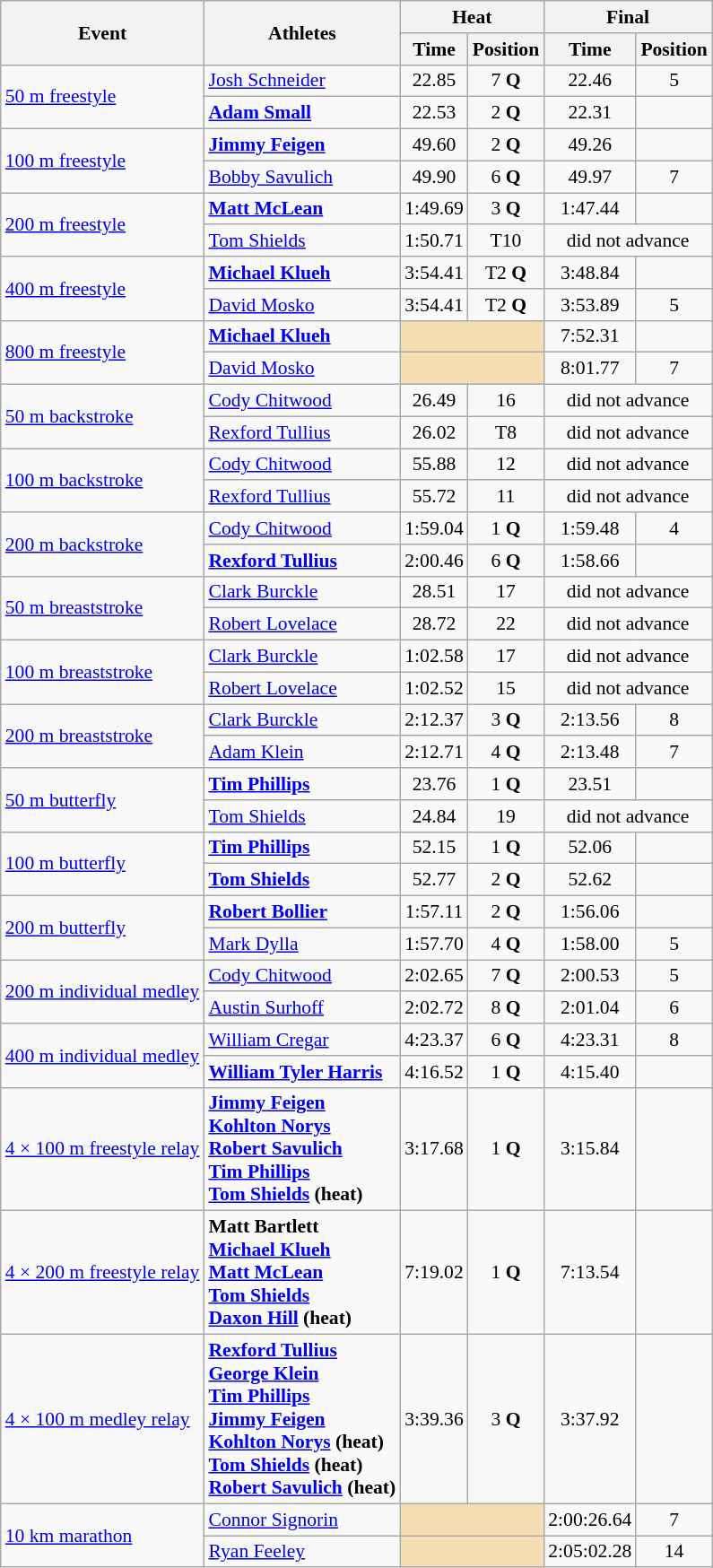<table class="wikitable" border="1" style="font-size:90%">
<tr>
<th rowspan=2>Event</th>
<th rowspan=2>Athletes</th>
<th colspan=2>Heat</th>
<th colspan=2>Final</th>
</tr>
<tr>
<th>Time</th>
<th>Position</th>
<th>Time</th>
<th>Position</th>
</tr>
<tr>
<td rowspan=2><a href='#'>50 m freestyle</a></td>
<td><a href='#'>Josh Schneider</a></td>
<td align=center>22.85</td>
<td align=center>7 <strong>Q</strong></td>
<td align=center>22.46</td>
<td align=center>5</td>
</tr>
<tr>
<td><strong><a href='#'>Adam Small</a></strong></td>
<td align=center>22.53</td>
<td align=center>2 <strong>Q</strong></td>
<td align=center>22.31</td>
<td align=center></td>
</tr>
<tr>
<td rowspan=2><a href='#'>100 m freestyle</a></td>
<td><strong><a href='#'>Jimmy Feigen</a></strong></td>
<td align=center>49.60</td>
<td align=center>2 <strong>Q</strong></td>
<td align=center>49.26</td>
<td align=center></td>
</tr>
<tr>
<td><a href='#'>Bobby Savulich</a></td>
<td align=center>49.90</td>
<td align=center>6 <strong>Q</strong></td>
<td align=center>49.97</td>
<td align=center>7</td>
</tr>
<tr>
<td rowspan=2><a href='#'>200 m freestyle</a></td>
<td><strong><a href='#'>Matt McLean</a></strong></td>
<td align=center>1:49.69</td>
<td align=center>3 <strong>Q</strong></td>
<td align=center>1:47.44</td>
<td align=center></td>
</tr>
<tr>
<td><a href='#'>Tom Shields</a></td>
<td align=center>1:50.71</td>
<td align=center>T10</td>
<td align=center colspan=2>did not advance</td>
</tr>
<tr>
<td rowspan=2><a href='#'>400 m freestyle</a></td>
<td><strong><a href='#'>Michael Klueh</a></strong></td>
<td align=center>3:54.41</td>
<td align=center>T2 <strong>Q</strong></td>
<td align=center>3:48.84</td>
<td align=center></td>
</tr>
<tr>
<td><a href='#'>David Mosko</a></td>
<td align=center>3:54.41</td>
<td align=center>T2 <strong>Q</strong></td>
<td align=center>3:53.89</td>
<td align=center>5</td>
</tr>
<tr>
<td rowspan=2><a href='#'>800 m freestyle</a></td>
<td><strong><a href='#'>Michael Klueh</a></strong></td>
<td align=center colspan=2 bgcolor=wheat></td>
<td align=center>7:52.31</td>
<td align=center></td>
</tr>
<tr>
<td><a href='#'>David Mosko</a></td>
<td align=center colspan=2 bgcolor=wheat></td>
<td align=center>8:01.77</td>
<td align=center>7</td>
</tr>
<tr>
<td rowspan=2><a href='#'>50 m backstroke</a></td>
<td><a href='#'>Cody Chitwood</a></td>
<td align=center>26.49</td>
<td align=center>16</td>
<td align=center colspan=2>did not advance</td>
</tr>
<tr>
<td><a href='#'>Rexford Tullius</a></td>
<td align=center>26.02</td>
<td align=center>T8</td>
<td align=center colspan=2>did not advance</td>
</tr>
<tr>
<td rowspan=2><a href='#'>100 m backstroke</a></td>
<td><a href='#'>Cody Chitwood</a></td>
<td align=center>55.88</td>
<td align=center>12</td>
<td align=center colspan=2>did not advance</td>
</tr>
<tr>
<td><a href='#'>Rexford Tullius</a></td>
<td align=center>55.72</td>
<td align=center>11</td>
<td align=center colspan=2>did not advance</td>
</tr>
<tr>
<td rowspan=2><a href='#'>200 m backstroke</a></td>
<td><a href='#'>Cody Chitwood</a></td>
<td align=center>1:59.04</td>
<td align=center>1 <strong>Q</strong></td>
<td align=center>1:59.48</td>
<td align=center>4</td>
</tr>
<tr>
<td><strong><a href='#'>Rexford Tullius</a></strong></td>
<td align=center>2:00.46</td>
<td align=center>6 <strong>Q</strong></td>
<td align=center>1:58.66</td>
<td align=center></td>
</tr>
<tr>
<td rowspan=2><a href='#'>50 m breaststroke</a></td>
<td><a href='#'>Clark Burckle</a></td>
<td align=center>28.51</td>
<td align=center>17</td>
<td align=center colspan=2>did not advance</td>
</tr>
<tr>
<td><a href='#'>Robert Lovelace</a></td>
<td align=center>28.72</td>
<td align=center>22</td>
<td align=center colspan=2>did not advance</td>
</tr>
<tr>
<td rowspan=2><a href='#'>100 m breaststroke</a></td>
<td><a href='#'>Clark Burckle</a></td>
<td align=center>1:02.58</td>
<td align=center>17</td>
<td align=center colspan=2>did not advance</td>
</tr>
<tr>
<td><a href='#'>Robert Lovelace</a></td>
<td align=center>1:02.52</td>
<td align=center>15</td>
<td align=center colspan=2>did not advance</td>
</tr>
<tr>
<td rowspan=2><a href='#'>200 m breaststroke</a></td>
<td><a href='#'>Clark Burckle</a></td>
<td align=center>2:12.37</td>
<td align=center>3 <strong>Q</strong></td>
<td align=center>2:13.56</td>
<td align=center>8</td>
</tr>
<tr>
<td><a href='#'>Adam Klein</a></td>
<td align=center>2:12.71</td>
<td align=center>4 <strong>Q</strong></td>
<td align=center>2:13.48</td>
<td align=center>7</td>
</tr>
<tr>
<td rowspan=2><a href='#'>50 m butterfly</a></td>
<td><strong><a href='#'>Tim Phillips</a></strong></td>
<td align=center>23.76</td>
<td align=center>1 <strong>Q</strong></td>
<td align=center>23.51</td>
<td align=center></td>
</tr>
<tr>
<td><a href='#'>Tom Shields</a></td>
<td align=center>24.84</td>
<td align=center>19</td>
<td align=center colspan=2>did not advance</td>
</tr>
<tr>
<td rowspan=2><a href='#'>100 m butterfly</a></td>
<td><strong><a href='#'>Tim Phillips</a></strong></td>
<td align=center>52.15</td>
<td align=center>1 <strong>Q</strong></td>
<td align=center>52.06</td>
<td align=center></td>
</tr>
<tr>
<td><strong><a href='#'>Tom Shields</a></strong></td>
<td align=center>52.77</td>
<td align=center>2 <strong>Q</strong></td>
<td align=center>52.62</td>
<td align=center></td>
</tr>
<tr>
<td rowspan=2><a href='#'>200 m butterfly</a></td>
<td><strong><a href='#'>Robert Bollier</a></strong></td>
<td align=center>1:57.11</td>
<td align=center>2 <strong>Q</strong></td>
<td align=center>1:56.06</td>
<td align=center></td>
</tr>
<tr>
<td><a href='#'>Mark Dylla</a></td>
<td align=center>1:57.70</td>
<td align=center>4 <strong>Q</strong></td>
<td align=center>1:58.00</td>
<td align=center>5</td>
</tr>
<tr>
<td rowspan=2><a href='#'>200 m individual medley</a></td>
<td><a href='#'>Cody Chitwood</a></td>
<td align=center>2:02.65</td>
<td align=center>7 <strong>Q</strong></td>
<td align=center>2:00.53</td>
<td align=center>5</td>
</tr>
<tr>
<td><a href='#'>Austin Surhoff</a></td>
<td align=center>2:02.72</td>
<td align=center>8 <strong>Q</strong></td>
<td align=center>2:01.04</td>
<td align=center>6</td>
</tr>
<tr>
<td rowspan=2><a href='#'>400 m individual medley</a></td>
<td><a href='#'>William Cregar</a></td>
<td align=center>4:23.37</td>
<td align=center>6 <strong>Q</strong></td>
<td align=center>4:23.31</td>
<td align=center>8</td>
</tr>
<tr>
<td><strong><a href='#'>William Tyler Harris</a></strong></td>
<td align=center>4:16.52</td>
<td align=center>1 <strong>Q</strong></td>
<td align=center>4:15.40</td>
<td align=center></td>
</tr>
<tr>
<td><a href='#'>4 × 100 m freestyle relay</a></td>
<td><strong><a href='#'>Jimmy Feigen</a><br><a href='#'>Kohlton Norys</a><br><a href='#'>Robert Savulich</a><br><a href='#'>Tim Phillips</a><br><a href='#'>Tom Shields</a> (heat)</strong></td>
<td align=center>3:17.68</td>
<td align=center>1 <strong>Q</strong></td>
<td align=center>3:15.84</td>
<td align=center></td>
</tr>
<tr>
<td><a href='#'>4 × 200 m freestyle relay</a></td>
<td><strong>Matt Bartlett<br><a href='#'>Michael Klueh</a><br><a href='#'>Matt McLean</a><br><a href='#'>Tom Shields</a><br><a href='#'>Daxon Hill</a> (heat)</strong></td>
<td align=center>7:19.02</td>
<td align=center>1 <strong>Q</strong></td>
<td align=center>7:13.54</td>
<td align=center></td>
</tr>
<tr>
<td><a href='#'>4 × 100 m medley relay</a></td>
<td><strong><a href='#'>Rexford Tullius</a><br><a href='#'>George Klein</a><br><a href='#'>Tim Phillips</a><br><a href='#'>Jimmy Feigen</a><br><a href='#'>Kohlton Norys</a> (heat)<br><a href='#'>Tom Shields</a> (heat)<br><a href='#'>Robert Savulich</a> (heat)</strong></td>
<td align=center>3:39.36</td>
<td align=center>3 <strong>Q</strong></td>
<td align=center>3:37.92</td>
<td align=center></td>
</tr>
<tr>
<td rowspan=2><a href='#'>10 km marathon</a></td>
<td><a href='#'>Connor Signorin</a></td>
<td align=center bgcolor=wheat colspan=2></td>
<td align=center>2:00:26.64</td>
<td align=center>7</td>
</tr>
<tr>
<td><a href='#'>Ryan Feeley</a></td>
<td align=center bgcolor=wheat colspan=2></td>
<td align=center>2:05:02.28</td>
<td align=center>14</td>
</tr>
</table>
